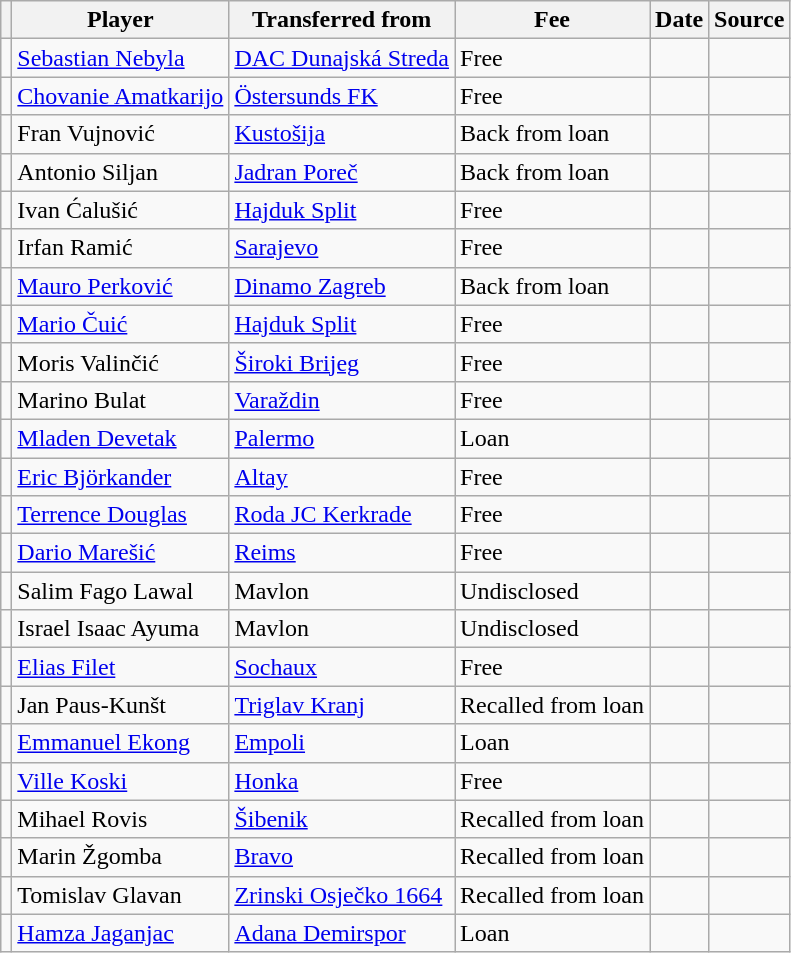<table class="wikitable plainrowheaders sortable">
<tr>
<th></th>
<th scope=col>Player</th>
<th>Transferred from</th>
<th scope=col>Fee</th>
<th scope=col>Date</th>
<th scope=col>Source</th>
</tr>
<tr>
<td align=center></td>
<td> <a href='#'>Sebastian Nebyla</a></td>
<td> <a href='#'>DAC Dunajská Streda</a></td>
<td>Free</td>
<td></td>
<td></td>
</tr>
<tr>
<td align=center></td>
<td> <a href='#'>Chovanie Amatkarijo</a></td>
<td> <a href='#'>Östersunds FK</a></td>
<td>Free</td>
<td></td>
<td></td>
</tr>
<tr>
<td align=center></td>
<td> Fran Vujnović</td>
<td> <a href='#'>Kustošija</a></td>
<td>Back from loan</td>
<td></td>
<td></td>
</tr>
<tr>
<td align=center></td>
<td> Antonio Siljan</td>
<td> <a href='#'>Jadran Poreč</a></td>
<td>Back from loan</td>
<td></td>
<td></td>
</tr>
<tr>
<td align=center></td>
<td> Ivan Ćalušić</td>
<td> <a href='#'>Hajduk Split</a></td>
<td>Free</td>
<td></td>
<td></td>
</tr>
<tr>
<td align=center></td>
<td> Irfan Ramić</td>
<td> <a href='#'>Sarajevo</a></td>
<td>Free</td>
<td></td>
<td></td>
</tr>
<tr>
<td align=center></td>
<td> <a href='#'>Mauro Perković</a></td>
<td> <a href='#'>Dinamo Zagreb</a></td>
<td>Back from loan</td>
<td></td>
<td></td>
</tr>
<tr>
<td align=center></td>
<td> <a href='#'>Mario Čuić</a></td>
<td> <a href='#'>Hajduk Split</a></td>
<td>Free</td>
<td></td>
<td></td>
</tr>
<tr>
<td align=center></td>
<td> Moris Valinčić</td>
<td> <a href='#'>Široki Brijeg</a></td>
<td>Free</td>
<td></td>
<td></td>
</tr>
<tr>
<td align=center></td>
<td> Marino Bulat</td>
<td> <a href='#'>Varaždin</a></td>
<td>Free</td>
<td></td>
<td></td>
</tr>
<tr>
<td align=center></td>
<td> <a href='#'>Mladen Devetak</a></td>
<td> <a href='#'>Palermo</a></td>
<td>Loan</td>
<td></td>
<td></td>
</tr>
<tr>
<td align=center></td>
<td> <a href='#'>Eric Björkander</a></td>
<td> <a href='#'>Altay</a></td>
<td>Free</td>
<td></td>
<td></td>
</tr>
<tr>
<td align=center></td>
<td> <a href='#'>Terrence Douglas</a></td>
<td> <a href='#'>Roda JC Kerkrade</a></td>
<td>Free</td>
<td></td>
<td></td>
</tr>
<tr>
<td align=center></td>
<td> <a href='#'>Dario Marešić</a></td>
<td> <a href='#'>Reims</a></td>
<td>Free</td>
<td></td>
<td></td>
</tr>
<tr>
<td align=center></td>
<td> Salim Fago Lawal</td>
<td> Mavlon</td>
<td>Undisclosed</td>
<td></td>
<td></td>
</tr>
<tr>
<td align=center></td>
<td> Israel Isaac Ayuma</td>
<td> Mavlon</td>
<td>Undisclosed</td>
<td></td>
<td></td>
</tr>
<tr>
<td align=center></td>
<td> <a href='#'>Elias Filet</a></td>
<td> <a href='#'>Sochaux</a></td>
<td>Free</td>
<td></td>
<td></td>
</tr>
<tr>
<td align=center></td>
<td> Jan Paus-Kunšt</td>
<td> <a href='#'>Triglav Kranj</a></td>
<td>Recalled from loan</td>
<td></td>
<td></td>
</tr>
<tr>
<td align=center></td>
<td> <a href='#'>Emmanuel Ekong</a></td>
<td> <a href='#'>Empoli</a></td>
<td>Loan</td>
<td></td>
<td></td>
</tr>
<tr>
<td align=center></td>
<td> <a href='#'>Ville Koski</a></td>
<td> <a href='#'>Honka</a></td>
<td>Free</td>
<td></td>
<td></td>
</tr>
<tr>
<td align=center></td>
<td> Mihael Rovis</td>
<td> <a href='#'>Šibenik</a></td>
<td>Recalled from loan</td>
<td></td>
<td></td>
</tr>
<tr>
<td align=center></td>
<td> Marin Žgomba</td>
<td> <a href='#'>Bravo</a></td>
<td>Recalled from loan</td>
<td></td>
<td></td>
</tr>
<tr>
<td align=center></td>
<td> Tomislav Glavan</td>
<td> <a href='#'>Zrinski Osječko 1664</a></td>
<td>Recalled from loan</td>
<td></td>
<td></td>
</tr>
<tr>
<td align=center></td>
<td> <a href='#'>Hamza Jaganjac</a></td>
<td> <a href='#'>Adana Demirspor</a></td>
<td>Loan</td>
<td></td>
<td></td>
</tr>
</table>
